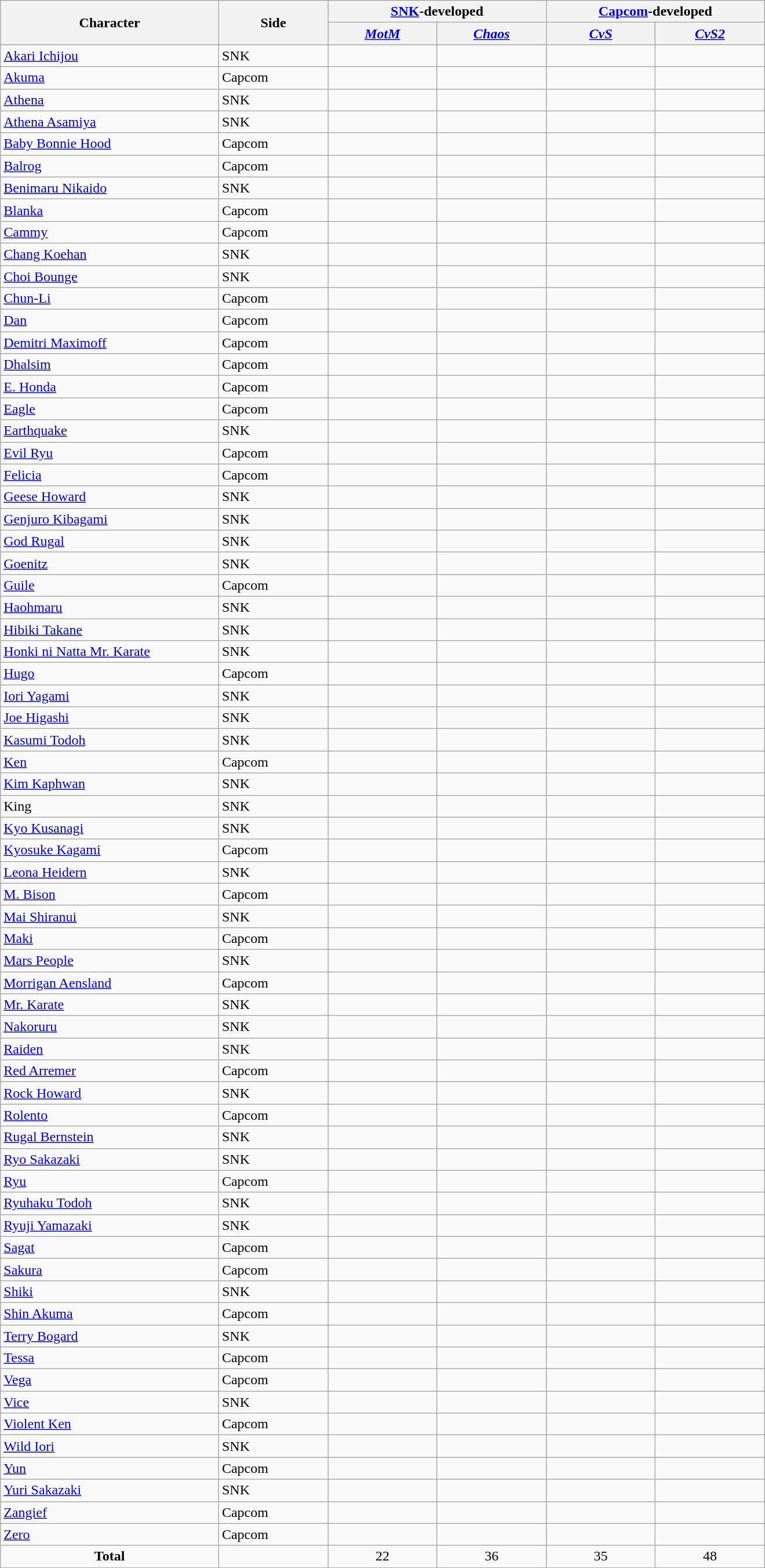<table class="wikitable sortable mw-collapsible mw-collapsed">
<tr>
<th rowspan="2" style="width:20%;">Character</th>
<th rowspan="2" style="width:10%;">Side</th>
<th colspan="2"><a href='#'>SNK</a>-developed</th>
<th colspan="2"><a href='#'>Capcom</a>-developed</th>
</tr>
<tr>
<th style="width:10%;"><em><a href='#'>MotM</a></em></th>
<th style="width:10%;"><em><a href='#'>Chaos</a></em></th>
<th style="width:10%;"><em><a href='#'>CvS</a></em></th>
<th style="width:10%;"><em><a href='#'>CvS2</a></em></th>
</tr>
<tr>
<td> <a href='#'>Akari Ichijou</a></td>
<td>SNK</td>
<td></td>
<td></td>
<td></td>
<td></td>
</tr>
<tr>
<td> <a href='#'>Akuma</a></td>
<td>Capcom</td>
<td></td>
<td></td>
<td></td>
<td></td>
</tr>
<tr>
<td> <a href='#'>Athena</a></td>
<td>SNK</td>
<td></td>
<td></td>
<td></td>
<td></td>
</tr>
<tr>
<td> <a href='#'>Athena Asamiya</a></td>
<td>SNK</td>
<td></td>
<td></td>
<td></td>
<td></td>
</tr>
<tr>
<td> <a href='#'>Baby Bonnie Hood</a></td>
<td>Capcom</td>
<td></td>
<td></td>
<td></td>
<td></td>
</tr>
<tr>
<td> <a href='#'>Balrog</a></td>
<td>Capcom</td>
<td></td>
<td></td>
<td></td>
<td></td>
</tr>
<tr>
<td> <a href='#'>Benimaru Nikaido</a></td>
<td>SNK</td>
<td></td>
<td></td>
<td></td>
<td></td>
</tr>
<tr>
<td> <a href='#'>Blanka</a></td>
<td>Capcom</td>
<td></td>
<td></td>
<td></td>
<td></td>
</tr>
<tr>
<td> <a href='#'>Cammy</a></td>
<td>Capcom</td>
<td></td>
<td></td>
<td></td>
<td></td>
</tr>
<tr>
<td> <a href='#'>Chang Koehan</a></td>
<td>SNK</td>
<td></td>
<td></td>
<td></td>
<td></td>
</tr>
<tr>
<td> <a href='#'>Choi Bounge</a></td>
<td>SNK</td>
<td></td>
<td></td>
<td></td>
<td></td>
</tr>
<tr>
<td> <a href='#'>Chun-Li</a></td>
<td>Capcom</td>
<td></td>
<td></td>
<td></td>
<td></td>
</tr>
<tr>
<td> <a href='#'>Dan</a></td>
<td>Capcom</td>
<td></td>
<td></td>
<td></td>
<td></td>
</tr>
<tr>
<td> <a href='#'>Demitri Maximoff</a></td>
<td>Capcom</td>
<td></td>
<td></td>
<td></td>
<td></td>
</tr>
<tr>
<td> <a href='#'>Dhalsim</a></td>
<td>Capcom</td>
<td></td>
<td></td>
<td></td>
<td></td>
</tr>
<tr>
<td> <a href='#'>E. Honda</a></td>
<td>Capcom</td>
<td></td>
<td></td>
<td></td>
<td></td>
</tr>
<tr>
<td> <a href='#'>Eagle</a></td>
<td>Capcom</td>
<td></td>
<td></td>
<td></td>
<td></td>
</tr>
<tr>
<td> <a href='#'>Earthquake</a></td>
<td>SNK</td>
<td></td>
<td></td>
<td></td>
<td></td>
</tr>
<tr>
<td> <a href='#'>Evil Ryu</a></td>
<td>Capcom</td>
<td></td>
<td></td>
<td></td>
<td></td>
</tr>
<tr>
<td> <a href='#'>Felicia</a></td>
<td>Capcom</td>
<td></td>
<td></td>
<td></td>
<td></td>
</tr>
<tr>
<td> <a href='#'>Geese Howard</a></td>
<td>SNK</td>
<td></td>
<td></td>
<td></td>
<td></td>
</tr>
<tr>
<td> <a href='#'>Genjuro Kibagami</a></td>
<td>SNK</td>
<td></td>
<td></td>
<td></td>
<td></td>
</tr>
<tr>
<td> <a href='#'>God Rugal</a></td>
<td>SNK</td>
<td></td>
<td></td>
<td></td>
<td></td>
</tr>
<tr>
<td> <a href='#'>Goenitz</a></td>
<td>SNK</td>
<td></td>
<td></td>
<td></td>
<td></td>
</tr>
<tr>
<td> <a href='#'>Guile</a></td>
<td>Capcom</td>
<td></td>
<td></td>
<td></td>
<td></td>
</tr>
<tr>
<td> <a href='#'>Haohmaru</a></td>
<td>SNK</td>
<td></td>
<td></td>
<td></td>
<td></td>
</tr>
<tr>
<td> <a href='#'>Hibiki Takane</a></td>
<td>SNK</td>
<td></td>
<td></td>
<td></td>
<td></td>
</tr>
<tr>
<td> <a href='#'>Honki ni Natta Mr. Karate</a></td>
<td>SNK</td>
<td></td>
<td></td>
<td></td>
<td></td>
</tr>
<tr>
<td> <a href='#'>Hugo</a></td>
<td>Capcom</td>
<td></td>
<td></td>
<td></td>
<td></td>
</tr>
<tr>
<td> <a href='#'>Iori Yagami</a></td>
<td>SNK</td>
<td></td>
<td></td>
<td></td>
<td></td>
</tr>
<tr>
<td> <a href='#'>Joe Higashi</a></td>
<td>SNK</td>
<td></td>
<td></td>
<td></td>
<td></td>
</tr>
<tr>
<td> <a href='#'>Kasumi Todoh</a></td>
<td>SNK</td>
<td></td>
<td></td>
<td></td>
<td></td>
</tr>
<tr>
<td> <a href='#'>Ken</a></td>
<td>Capcom</td>
<td></td>
<td></td>
<td></td>
<td></td>
</tr>
<tr>
<td> <a href='#'>Kim Kaphwan</a></td>
<td>SNK</td>
<td></td>
<td></td>
<td></td>
<td></td>
</tr>
<tr>
<td> King</td>
<td>SNK</td>
<td></td>
<td></td>
<td></td>
<td></td>
</tr>
<tr>
<td> <a href='#'>Kyo Kusanagi</a></td>
<td>SNK</td>
<td></td>
<td></td>
<td></td>
<td></td>
</tr>
<tr>
<td> <a href='#'>Kyosuke Kagami</a></td>
<td>Capcom</td>
<td></td>
<td></td>
<td></td>
<td></td>
</tr>
<tr>
<td> <a href='#'>Leona Heidern</a></td>
<td>SNK</td>
<td></td>
<td></td>
<td></td>
<td></td>
</tr>
<tr>
<td> <a href='#'>M. Bison</a></td>
<td>Capcom</td>
<td></td>
<td></td>
<td></td>
<td></td>
</tr>
<tr>
<td> <a href='#'>Mai Shiranui</a></td>
<td>SNK</td>
<td></td>
<td></td>
<td></td>
<td></td>
</tr>
<tr>
<td> <a href='#'>Maki</a></td>
<td>Capcom</td>
<td></td>
<td></td>
<td></td>
<td></td>
</tr>
<tr>
<td> <a href='#'>Mars People</a></td>
<td>SNK</td>
<td></td>
<td></td>
<td></td>
<td></td>
</tr>
<tr>
<td> <a href='#'>Morrigan Aensland</a></td>
<td>Capcom</td>
<td></td>
<td></td>
<td></td>
<td></td>
</tr>
<tr>
<td> <a href='#'>Mr. Karate</a></td>
<td>SNK</td>
<td></td>
<td></td>
<td></td>
<td></td>
</tr>
<tr>
<td> <a href='#'>Nakoruru</a></td>
<td>SNK</td>
<td></td>
<td></td>
<td></td>
<td></td>
</tr>
<tr>
<td> <a href='#'>Raiden</a></td>
<td>SNK</td>
<td></td>
<td></td>
<td></td>
<td></td>
</tr>
<tr>
<td> <a href='#'>Red Arremer</a></td>
<td>Capcom</td>
<td></td>
<td></td>
<td></td>
<td></td>
</tr>
<tr>
<td> <a href='#'>Rock Howard</a></td>
<td>SNK</td>
<td></td>
<td></td>
<td></td>
<td></td>
</tr>
<tr>
<td> <a href='#'>Rolento</a></td>
<td>Capcom</td>
<td></td>
<td></td>
<td></td>
<td></td>
</tr>
<tr>
<td> <a href='#'>Rugal Bernstein</a></td>
<td>SNK</td>
<td></td>
<td></td>
<td></td>
<td></td>
</tr>
<tr>
<td> <a href='#'>Ryo Sakazaki</a></td>
<td>SNK</td>
<td></td>
<td></td>
<td></td>
<td></td>
</tr>
<tr>
<td> <a href='#'>Ryu</a></td>
<td>Capcom</td>
<td></td>
<td></td>
<td></td>
<td></td>
</tr>
<tr>
<td> <a href='#'>Ryuhaku Todoh</a></td>
<td>SNK</td>
<td></td>
<td></td>
<td></td>
<td></td>
</tr>
<tr>
<td> <a href='#'>Ryuji Yamazaki</a></td>
<td>SNK</td>
<td></td>
<td></td>
<td></td>
<td></td>
</tr>
<tr>
<td> <a href='#'>Sagat</a></td>
<td>Capcom</td>
<td></td>
<td></td>
<td></td>
<td></td>
</tr>
<tr>
<td> <a href='#'>Sakura</a></td>
<td>Capcom</td>
<td></td>
<td></td>
<td></td>
<td></td>
</tr>
<tr>
<td> <a href='#'>Shiki</a></td>
<td>SNK</td>
<td></td>
<td></td>
<td></td>
<td></td>
</tr>
<tr>
<td> <a href='#'>Shin Akuma</a></td>
<td>Capcom</td>
<td></td>
<td></td>
<td></td>
<td></td>
</tr>
<tr>
<td> <a href='#'>Terry Bogard</a></td>
<td>SNK</td>
<td></td>
<td></td>
<td></td>
<td></td>
</tr>
<tr>
<td> <a href='#'>Tessa</a></td>
<td>Capcom</td>
<td></td>
<td></td>
<td></td>
<td></td>
</tr>
<tr>
<td> <a href='#'>Vega</a></td>
<td>Capcom</td>
<td></td>
<td></td>
<td></td>
<td></td>
</tr>
<tr>
<td> <a href='#'>Vice</a></td>
<td>SNK</td>
<td></td>
<td></td>
<td></td>
<td></td>
</tr>
<tr>
<td> <a href='#'>Violent Ken</a></td>
<td>Capcom</td>
<td></td>
<td></td>
<td></td>
<td></td>
</tr>
<tr>
<td> <a href='#'>Wild Iori</a></td>
<td>SNK</td>
<td></td>
<td></td>
<td></td>
<td></td>
</tr>
<tr>
<td> <a href='#'>Yun</a></td>
<td>Capcom</td>
<td></td>
<td></td>
<td></td>
<td></td>
</tr>
<tr>
<td> <a href='#'>Yuri Sakazaki</a></td>
<td>SNK</td>
<td></td>
<td></td>
<td></td>
<td></td>
</tr>
<tr>
<td> <a href='#'>Zangief</a></td>
<td>Capcom</td>
<td></td>
<td></td>
<td></td>
<td></td>
</tr>
<tr>
<td> <a href='#'>Zero</a></td>
<td>Capcom</td>
<td></td>
<td></td>
<td></td>
<td></td>
</tr>
<tr class="sortbottom" style="text-align:center;">
<td><strong>Total</strong></td>
<td></td>
<td>22</td>
<td>36</td>
<td>35</td>
<td>48</td>
</tr>
</table>
